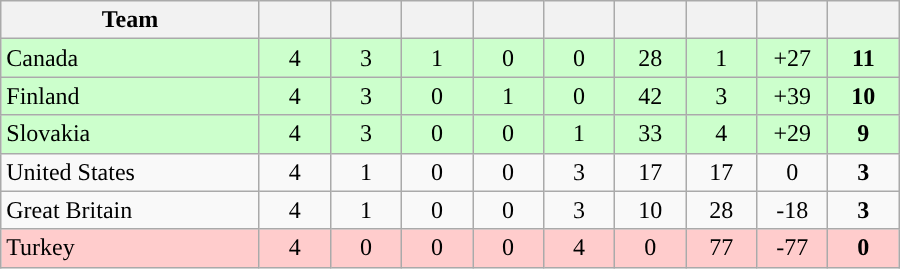<table class="wikitable" style="text-align:center;">
<tr>
<th width=165>Team</th>
<th width=40></th>
<th width=40></th>
<th width=40></th>
<th width=40></th>
<th width=40></th>
<th width=40></th>
<th width=40></th>
<th width=40></th>
<th width=40></th>
</tr>
<tr bgcolor=ccffcc style="background:">
<td style="text-align:left;"> Canada</td>
<td>4</td>
<td>3</td>
<td>1</td>
<td>0</td>
<td>0</td>
<td>28</td>
<td>1</td>
<td>+27</td>
<td><strong>11</strong></td>
</tr>
<tr bgcolor=ccffcc style="background:">
<td style="text-align:left;"> Finland</td>
<td>4</td>
<td>3</td>
<td>0</td>
<td>1</td>
<td>0</td>
<td>42</td>
<td>3</td>
<td>+39</td>
<td><strong>10</strong></td>
</tr>
<tr bgcolor=ccffcc style="background:">
<td style="text-align:left;"> Slovakia</td>
<td>4</td>
<td>3</td>
<td>0</td>
<td>0</td>
<td>1</td>
<td>33</td>
<td>4</td>
<td>+29</td>
<td><strong>9</strong></td>
</tr>
<tr style="background:">
<td style="text-align:left;"> United States</td>
<td>4</td>
<td>1</td>
<td>0</td>
<td>0</td>
<td>3</td>
<td>17</td>
<td>17</td>
<td>0</td>
<td><strong>3</strong></td>
</tr>
<tr style="background:">
<td style="text-align:left;"> Great Britain</td>
<td>4</td>
<td>1</td>
<td>0</td>
<td>0</td>
<td>3</td>
<td>10</td>
<td>28</td>
<td>-18</td>
<td><strong>3</strong></td>
</tr>
<tr bgcolor=ffcccc style="background:">
<td style="text-align:left;"> Turkey</td>
<td>4</td>
<td>0</td>
<td>0</td>
<td>0</td>
<td>4</td>
<td>0</td>
<td>77</td>
<td>-77</td>
<td><strong>0</strong></td>
</tr>
</table>
